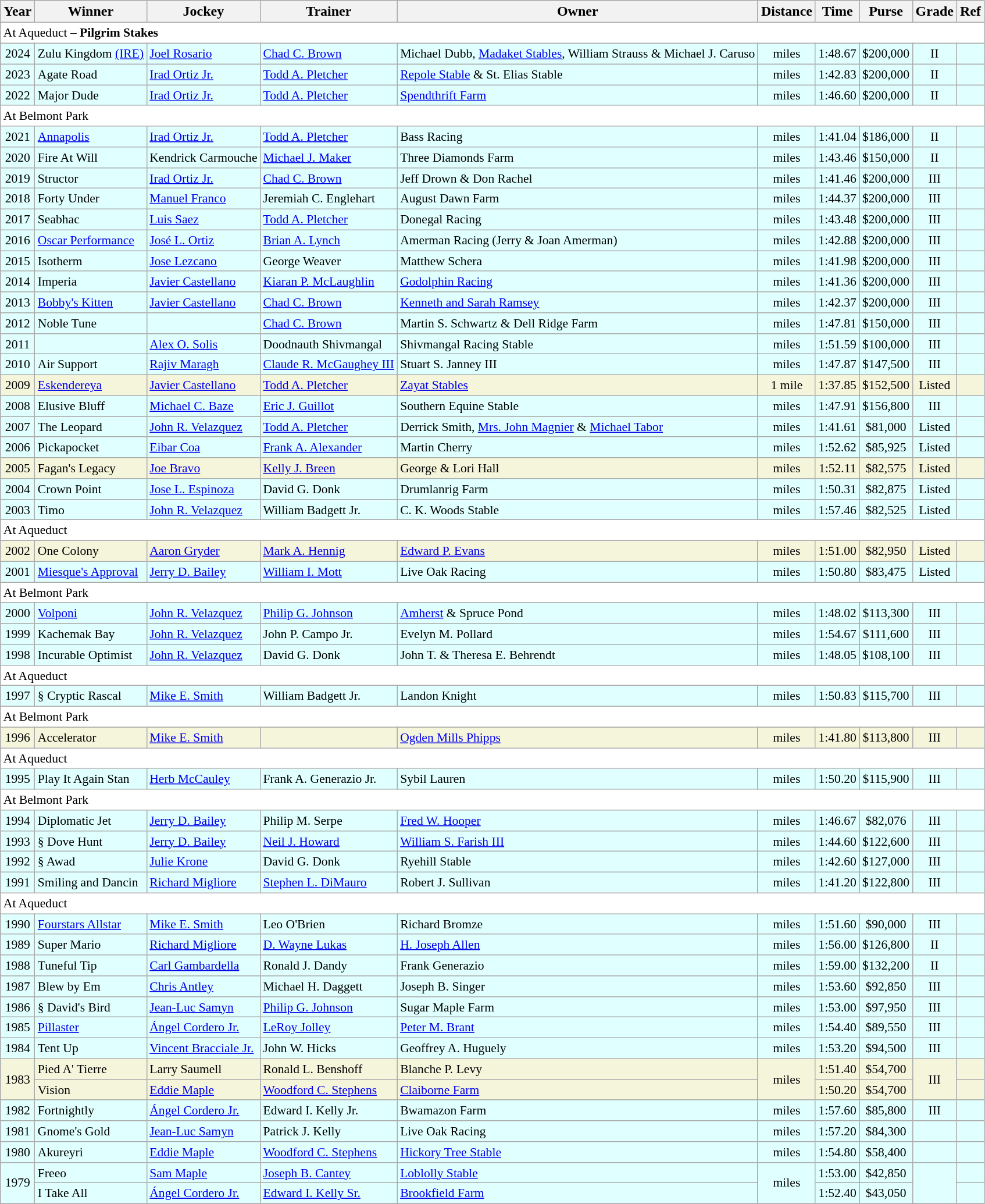<table class="wikitable sortable">
<tr>
<th>Year</th>
<th>Winner</th>
<th>Jockey</th>
<th>Trainer</th>
<th>Owner</th>
<th>Distance</th>
<th>Time</th>
<th>Purse</th>
<th>Grade</th>
<th>Ref</th>
</tr>
<tr style="font-size:90%; background-color:white">
<td align="left" colspan="10">At Aqueduct – <strong>Pilgrim Stakes</strong></td>
</tr>
<tr style="font-size:90%; background-color:lightcyan">
<td align=center>2024</td>
<td>Zulu Kingdom <a href='#'>(IRE)</a></td>
<td><a href='#'>Joel Rosario</a></td>
<td><a href='#'>Chad C. Brown</a></td>
<td>Michael Dubb, <a href='#'>Madaket Stables</a>, William Strauss & Michael J. Caruso</td>
<td align=center> miles</td>
<td align=center>1:48.67</td>
<td align=center>$200,000</td>
<td align=center>II</td>
<td></td>
</tr>
<tr style="font-size:90%; background-color:lightcyan">
<td align=center>2023</td>
<td>Agate Road</td>
<td><a href='#'>Irad Ortiz Jr.</a></td>
<td><a href='#'>Todd A. Pletcher</a></td>
<td><a href='#'>Repole Stable</a> & St. Elias Stable</td>
<td align=center> miles</td>
<td align=center>1:42.83</td>
<td align=center>$200,000</td>
<td align=center>II</td>
<td></td>
</tr>
<tr style="font-size:90%; background-color:lightcyan">
<td align=center>2022</td>
<td>Major Dude</td>
<td><a href='#'>Irad Ortiz Jr.</a></td>
<td><a href='#'>Todd A. Pletcher</a></td>
<td><a href='#'>Spendthrift Farm</a></td>
<td align=center> miles</td>
<td align=center>1:46.60</td>
<td align=center>$200,000</td>
<td align=center>II</td>
<td></td>
</tr>
<tr style="font-size:90%; background-color:white">
<td align="left" colspan=10>At Belmont Park</td>
</tr>
<tr style="font-size:90%; background-color:lightcyan">
<td align=center>2021</td>
<td><a href='#'>Annapolis</a></td>
<td><a href='#'>Irad Ortiz Jr.</a></td>
<td><a href='#'>Todd A. Pletcher</a></td>
<td>Bass Racing</td>
<td align=center> miles</td>
<td align=center>1:41.04</td>
<td align=center>$186,000</td>
<td align=center>II</td>
<td></td>
</tr>
<tr style="font-size:90%; background-color:lightcyan">
<td align=center>2020</td>
<td>Fire At Will</td>
<td>Kendrick Carmouche</td>
<td><a href='#'>Michael J. Maker</a></td>
<td>Three Diamonds Farm</td>
<td align=center> miles</td>
<td align=center>1:43.46</td>
<td align=center>$150,000</td>
<td align=center>II</td>
<td></td>
</tr>
<tr style="font-size:90%; background-color:lightcyan">
<td align=center>2019</td>
<td>Structor</td>
<td><a href='#'>Irad Ortiz Jr.</a></td>
<td><a href='#'>Chad C. Brown</a></td>
<td>Jeff Drown & Don Rachel</td>
<td align=center> miles</td>
<td align=center>1:41.46</td>
<td align=center>$200,000</td>
<td align=center>III</td>
<td></td>
</tr>
<tr style="font-size:90%; background-color:lightcyan">
<td align=center>2018</td>
<td>Forty Under</td>
<td><a href='#'>Manuel Franco</a></td>
<td>Jeremiah C. Englehart</td>
<td>August Dawn Farm</td>
<td align=center> miles</td>
<td align=center>1:44.37</td>
<td align=center>$200,000</td>
<td align=center>III</td>
<td></td>
</tr>
<tr style="font-size:90%; background-color:lightcyan">
<td align=center>2017</td>
<td>Seabhac</td>
<td><a href='#'>Luis Saez</a></td>
<td><a href='#'>Todd A. Pletcher</a></td>
<td>Donegal Racing</td>
<td align=center> miles</td>
<td align=center>1:43.48</td>
<td align=center>$200,000</td>
<td align=center>III</td>
<td></td>
</tr>
<tr style="font-size:90%; background-color:lightcyan">
<td align=center>2016</td>
<td><a href='#'>Oscar Performance</a></td>
<td><a href='#'>José L. Ortiz</a></td>
<td><a href='#'>Brian A. Lynch</a></td>
<td>Amerman Racing (Jerry & Joan Amerman)</td>
<td align=center> miles</td>
<td align=center>1:42.88</td>
<td align=center>$200,000</td>
<td align=center>III</td>
<td></td>
</tr>
<tr style="font-size:90%; background-color:lightcyan">
<td align=center>2015</td>
<td>Isotherm</td>
<td><a href='#'>Jose Lezcano</a></td>
<td>George Weaver</td>
<td>Matthew Schera</td>
<td align=center> miles</td>
<td align=center>1:41.98</td>
<td align=center>$200,000</td>
<td align=center>III</td>
<td></td>
</tr>
<tr style="font-size:90%; background-color:lightcyan">
<td align=center>2014</td>
<td>Imperia</td>
<td><a href='#'>Javier Castellano</a></td>
<td><a href='#'>Kiaran P. McLaughlin</a></td>
<td><a href='#'>Godolphin Racing</a></td>
<td align=center> miles</td>
<td align=center>1:41.36</td>
<td align=center>$200,000</td>
<td align=center>III</td>
<td></td>
</tr>
<tr style="font-size:90%; background-color:lightcyan">
<td align=center>2013</td>
<td><a href='#'>Bobby's Kitten</a></td>
<td><a href='#'>Javier Castellano</a></td>
<td><a href='#'>Chad C. Brown</a></td>
<td><a href='#'>Kenneth and Sarah Ramsey</a></td>
<td align=center> miles</td>
<td align=center>1:42.37</td>
<td align=center>$200,000</td>
<td align=center>III</td>
<td></td>
</tr>
<tr style="font-size:90%; background-color:lightcyan">
<td align=center>2012</td>
<td>Noble Tune</td>
<td></td>
<td><a href='#'>Chad C. Brown</a></td>
<td>Martin S. Schwartz & Dell Ridge Farm</td>
<td align=center> miles</td>
<td align=center>1:47.81</td>
<td align=center>$150,000</td>
<td align=center>III</td>
<td></td>
</tr>
<tr style="font-size:90%; background-color:lightcyan">
<td align=center>2011</td>
<td></td>
<td><a href='#'>Alex O. Solis</a></td>
<td>Doodnauth Shivmangal</td>
<td>Shivmangal Racing Stable</td>
<td align=center> miles</td>
<td align=center>1:51.59</td>
<td align=center>$100,000</td>
<td align=center>III</td>
<td></td>
</tr>
<tr style="font-size:90%; background-color:lightcyan">
<td align=center>2010</td>
<td>Air Support</td>
<td><a href='#'>Rajiv Maragh</a></td>
<td><a href='#'>Claude R. McGaughey III</a></td>
<td>Stuart S. Janney III</td>
<td align=center> miles</td>
<td align=center>1:47.87</td>
<td align=center>$147,500</td>
<td align=center>III</td>
<td></td>
</tr>
<tr style="font-size:90%; background-color:beige">
<td align=center>2009</td>
<td><a href='#'>Eskendereya</a></td>
<td><a href='#'>Javier Castellano</a></td>
<td><a href='#'>Todd A. Pletcher</a></td>
<td><a href='#'>Zayat Stables</a></td>
<td align=center>1 mile</td>
<td align=center>1:37.85</td>
<td align=center>$152,500</td>
<td align=center>Listed</td>
<td></td>
</tr>
<tr style="font-size:90%; background-color:lightcyan">
<td align=center>2008</td>
<td>Elusive Bluff</td>
<td><a href='#'>Michael C. Baze</a></td>
<td><a href='#'>Eric J. Guillot</a></td>
<td>Southern Equine Stable</td>
<td align=center> miles</td>
<td align=center>1:47.91</td>
<td align=center>$156,800</td>
<td align=center>III</td>
<td></td>
</tr>
<tr style="font-size:90%; background-color:lightcyan">
<td align=center>2007</td>
<td>The Leopard</td>
<td><a href='#'>John R. Velazquez</a></td>
<td><a href='#'>Todd A. Pletcher</a></td>
<td>Derrick Smith, <a href='#'>Mrs. John Magnier</a> & <a href='#'>Michael Tabor</a></td>
<td align=center> miles</td>
<td align=center>1:41.61</td>
<td align=center>$81,000</td>
<td align=center>Listed</td>
<td></td>
</tr>
<tr style="font-size:90%; background-color:lightcyan">
<td align=center>2006</td>
<td>Pickapocket</td>
<td><a href='#'>Eibar Coa</a></td>
<td><a href='#'>Frank A. Alexander</a></td>
<td>Martin Cherry</td>
<td align=center> miles</td>
<td align=center>1:52.62</td>
<td align=center>$85,925</td>
<td align=center>Listed</td>
<td></td>
</tr>
<tr style="font-size:90%; background-color:beige">
<td align=center>2005</td>
<td>Fagan's Legacy</td>
<td><a href='#'>Joe Bravo</a></td>
<td><a href='#'>Kelly J. Breen</a></td>
<td>George & Lori Hall</td>
<td align=center> miles</td>
<td align=center>1:52.11</td>
<td align=center>$82,575</td>
<td align=center>Listed</td>
<td></td>
</tr>
<tr style="font-size:90%; background-color:lightcyan">
<td align=center>2004</td>
<td>Crown Point</td>
<td><a href='#'>Jose L. Espinoza</a></td>
<td>David G. Donk</td>
<td>Drumlanrig Farm</td>
<td align=center> miles</td>
<td align=center>1:50.31</td>
<td align=center>$82,875</td>
<td align=center>Listed</td>
<td></td>
</tr>
<tr style="font-size:90%; background-color:lightcyan">
<td align=center>2003</td>
<td>Timo</td>
<td><a href='#'>John R. Velazquez</a></td>
<td>William Badgett Jr.</td>
<td>C. K. Woods Stable</td>
<td align=center> miles</td>
<td align=center>1:57.46</td>
<td align=center>$82,525</td>
<td align=center>Listed</td>
<td></td>
</tr>
<tr style="font-size:90%; background-color:white">
<td align="left" colspan=10>At Aqueduct</td>
</tr>
<tr style="font-size:90%; background-color:beige">
<td align=center>2002</td>
<td>One Colony</td>
<td><a href='#'>Aaron Gryder</a></td>
<td><a href='#'>Mark A. Hennig</a></td>
<td><a href='#'>Edward P. Evans</a></td>
<td align=center> miles</td>
<td align=center>1:51.00</td>
<td align=center>$82,950</td>
<td align=center>Listed</td>
<td></td>
</tr>
<tr style="font-size:90%; background-color:lightcyan">
<td align=center>2001</td>
<td><a href='#'>Miesque's Approval</a></td>
<td><a href='#'>Jerry D. Bailey</a></td>
<td><a href='#'>William I. Mott</a></td>
<td>Live Oak Racing</td>
<td align=center> miles</td>
<td align=center>1:50.80</td>
<td align=center>$83,475</td>
<td align=center>Listed</td>
<td></td>
</tr>
<tr style="font-size:90%; background-color:white">
<td align="left" colspan=10>At Belmont Park</td>
</tr>
<tr style="font-size:90%; background-color:lightcyan">
<td align=center>2000</td>
<td><a href='#'>Volponi</a></td>
<td><a href='#'>John R. Velazquez</a></td>
<td><a href='#'>Philip G. Johnson</a></td>
<td><a href='#'>Amherst</a> & Spruce Pond</td>
<td align=center> miles</td>
<td align=center>1:48.02</td>
<td align=center>$113,300</td>
<td align=center>III</td>
<td></td>
</tr>
<tr style="font-size:90%; background-color:lightcyan">
<td align=center>1999</td>
<td>Kachemak Bay</td>
<td><a href='#'>John R. Velazquez</a></td>
<td>John P. Campo Jr.</td>
<td>Evelyn M. Pollard</td>
<td align=center> miles</td>
<td align=center>1:54.67</td>
<td align=center>$111,600</td>
<td align=center>III</td>
<td></td>
</tr>
<tr style="font-size:90%; background-color:lightcyan">
<td align=center>1998</td>
<td>Incurable Optimist</td>
<td><a href='#'>John R. Velazquez</a></td>
<td>David G. Donk</td>
<td>John T. & Theresa E. Behrendt</td>
<td align=center> miles</td>
<td align=center>1:48.05</td>
<td align=center>$108,100</td>
<td align=center>III</td>
<td></td>
</tr>
<tr style="font-size:90%; background-color:white">
<td align="left" colspan=10>At Aqueduct</td>
</tr>
<tr style="font-size:90%; background-color:lightcyan">
<td align=center>1997</td>
<td>§ Cryptic Rascal</td>
<td><a href='#'>Mike E. Smith</a></td>
<td>William Badgett Jr.</td>
<td>Landon Knight</td>
<td align=center> miles</td>
<td align=center>1:50.83</td>
<td align=center>$115,700</td>
<td align=center>III</td>
<td></td>
</tr>
<tr style="font-size:90%; background-color:white">
<td align="left" colspan=10>At Belmont Park</td>
</tr>
<tr style="font-size:90%; background-color:beige">
<td align=center>1996</td>
<td>Accelerator</td>
<td><a href='#'>Mike E. Smith</a></td>
<td></td>
<td><a href='#'>Ogden Mills Phipps</a></td>
<td align=center> miles</td>
<td align=center>1:41.80</td>
<td align=center>$113,800</td>
<td align=center>III</td>
<td></td>
</tr>
<tr style="font-size:90%; background-color:white">
<td align="left" colspan=10>At Aqueduct</td>
</tr>
<tr style="font-size:90%; background-color:lightcyan">
<td align=center>1995</td>
<td>Play It Again Stan</td>
<td><a href='#'>Herb McCauley</a></td>
<td>Frank A. Generazio Jr.</td>
<td>Sybil Lauren</td>
<td align=center> miles</td>
<td align=center>1:50.20</td>
<td align=center>$115,900</td>
<td align=center>III</td>
<td></td>
</tr>
<tr style="font-size:90%; background-color:white">
<td align="left" colspan=10>At Belmont Park</td>
</tr>
<tr style="font-size:90%; background-color:lightcyan">
<td align=center>1994</td>
<td>Diplomatic Jet</td>
<td><a href='#'>Jerry D. Bailey</a></td>
<td>Philip M. Serpe</td>
<td><a href='#'>Fred W. Hooper</a></td>
<td align=center> miles</td>
<td align=center>1:46.67</td>
<td align=center>$82,076</td>
<td align=center>III</td>
<td></td>
</tr>
<tr style="font-size:90%; background-color:lightcyan">
<td align=center>1993</td>
<td>§ Dove Hunt</td>
<td><a href='#'>Jerry D. Bailey</a></td>
<td><a href='#'>Neil J. Howard</a></td>
<td><a href='#'>William S. Farish III</a></td>
<td align=center> miles</td>
<td align=center>1:44.60</td>
<td align=center>$122,600</td>
<td align=center>III</td>
<td></td>
</tr>
<tr style="font-size:90%; background-color:lightcyan">
<td align=center>1992</td>
<td>§ Awad</td>
<td><a href='#'>Julie Krone</a></td>
<td>David G. Donk</td>
<td>Ryehill Stable</td>
<td align=center> miles</td>
<td align=center>1:42.60</td>
<td align=center>$127,000</td>
<td align=center>III</td>
<td></td>
</tr>
<tr style="font-size:90%; background-color:lightcyan">
<td align=center>1991</td>
<td>Smiling and Dancin</td>
<td><a href='#'>Richard Migliore</a></td>
<td><a href='#'>Stephen L. DiMauro</a></td>
<td>Robert J. Sullivan</td>
<td align=center> miles</td>
<td align=center>1:41.20</td>
<td align=center>$122,800</td>
<td align=center>III</td>
<td></td>
</tr>
<tr style="font-size:90%; background-color:white">
<td align="left" colspan=10>At Aqueduct</td>
</tr>
<tr style="font-size:90%; background-color:lightcyan">
<td align=center>1990</td>
<td><a href='#'>Fourstars Allstar</a></td>
<td><a href='#'>Mike E. Smith</a></td>
<td>Leo O'Brien</td>
<td>Richard Bromze</td>
<td align=center> miles</td>
<td align=center>1:51.60</td>
<td align=center>$90,000</td>
<td align=center>III</td>
<td></td>
</tr>
<tr style="font-size:90%; background-color:lightcyan">
<td align=center>1989</td>
<td>Super Mario</td>
<td><a href='#'>Richard Migliore</a></td>
<td><a href='#'>D. Wayne Lukas</a></td>
<td><a href='#'>H. Joseph Allen</a></td>
<td align=center> miles</td>
<td align=center>1:56.00</td>
<td align=center>$126,800</td>
<td align=center>II</td>
<td></td>
</tr>
<tr style="font-size:90%; background-color:lightcyan">
<td align=center>1988</td>
<td>Tuneful Tip</td>
<td><a href='#'>Carl Gambardella</a></td>
<td>Ronald J. Dandy</td>
<td>Frank Generazio</td>
<td align=center> miles</td>
<td align=center>1:59.00</td>
<td align=center>$132,200</td>
<td align=center>II</td>
<td></td>
</tr>
<tr style="font-size:90%; background-color:lightcyan">
<td align=center>1987</td>
<td>Blew by Em</td>
<td><a href='#'>Chris Antley</a></td>
<td>Michael H. Daggett</td>
<td>Joseph B. Singer</td>
<td align=center> miles</td>
<td align=center>1:53.60</td>
<td align=center>$92,850</td>
<td align=center>III</td>
<td></td>
</tr>
<tr style="font-size:90%; background-color:lightcyan">
<td align=center>1986</td>
<td>§ David's Bird</td>
<td><a href='#'>Jean-Luc Samyn</a></td>
<td><a href='#'>Philip G. Johnson</a></td>
<td>Sugar Maple Farm</td>
<td align=center> miles</td>
<td align=center>1:53.00</td>
<td align=center>$97,950</td>
<td align=center>III</td>
<td></td>
</tr>
<tr style="font-size:90%; background-color:lightcyan">
<td align=center>1985</td>
<td><a href='#'>Pillaster</a></td>
<td><a href='#'>Ángel Cordero Jr.</a></td>
<td><a href='#'>LeRoy Jolley</a></td>
<td><a href='#'>Peter M. Brant</a></td>
<td align=center> miles</td>
<td align=center>1:54.40</td>
<td align=center>$89,550</td>
<td align=center>III</td>
<td></td>
</tr>
<tr style="font-size:90%; background-color:lightcyan">
<td align=center>1984</td>
<td>Tent Up</td>
<td><a href='#'>Vincent Bracciale Jr.</a></td>
<td>John W. Hicks</td>
<td>Geoffrey A. Huguely</td>
<td align=center> miles</td>
<td align=center>1:53.20</td>
<td align=center>$94,500</td>
<td align=center>III</td>
<td></td>
</tr>
<tr style="font-size:90%; background-color:beige">
<td align=center rowspan=2>1983</td>
<td>Pied A' Tierre</td>
<td>Larry Saumell</td>
<td>Ronald L. Benshoff</td>
<td>Blanche P. Levy</td>
<td align=center rowspan=2> miles</td>
<td align=center>1:51.40</td>
<td align=center>$54,700</td>
<td align=center rowspan=2>III</td>
<td></td>
</tr>
<tr style="font-size:90%; background-color:beige">
<td>Vision</td>
<td><a href='#'>Eddie Maple</a></td>
<td><a href='#'>Woodford C. Stephens</a></td>
<td><a href='#'>Claiborne Farm</a></td>
<td align=center>1:50.20</td>
<td align=center>$54,700</td>
<td></td>
</tr>
<tr style="font-size:90%; background-color:lightcyan">
<td align=center>1982</td>
<td>Fortnightly</td>
<td><a href='#'>Ángel Cordero Jr.</a></td>
<td>Edward I. Kelly Jr.</td>
<td>Bwamazon Farm</td>
<td align=center> miles</td>
<td align=center>1:57.60</td>
<td align=center>$85,800</td>
<td align=center>III</td>
<td></td>
</tr>
<tr style="font-size:90%; background-color:lightcyan">
<td align=center>1981</td>
<td>Gnome's Gold</td>
<td><a href='#'>Jean-Luc Samyn</a></td>
<td>Patrick J. Kelly</td>
<td>Live Oak Racing</td>
<td align=center> miles</td>
<td align=center>1:57.20</td>
<td align=center>$84,300</td>
<td align=center></td>
<td></td>
</tr>
<tr style="font-size:90%; background-color:lightcyan">
<td align=center>1980</td>
<td>Akureyri</td>
<td><a href='#'>Eddie Maple</a></td>
<td><a href='#'>Woodford C. Stephens</a></td>
<td><a href='#'>Hickory Tree Stable</a></td>
<td align=center> miles</td>
<td align=center>1:54.80</td>
<td align=center>$58,400</td>
<td align=center></td>
<td></td>
</tr>
<tr style="font-size:90%; background-color:lightcyan">
<td align=center rowspan=2>1979</td>
<td>Freeo</td>
<td><a href='#'>Sam Maple</a></td>
<td><a href='#'>Joseph B. Cantey</a></td>
<td><a href='#'>Loblolly Stable</a></td>
<td align=center rowspan=2> miles</td>
<td align=center>1:53.00</td>
<td align=center>$42,850</td>
<td align=center rowspan=2></td>
<td></td>
</tr>
<tr style="font-size:90%; background-color:lightcyan">
<td>I Take All</td>
<td><a href='#'>Ángel Cordero Jr.</a></td>
<td><a href='#'>Edward I. Kelly Sr.</a></td>
<td><a href='#'>Brookfield Farm</a></td>
<td align=center>1:52.40</td>
<td align=center>$43,050</td>
<td></td>
</tr>
</table>
